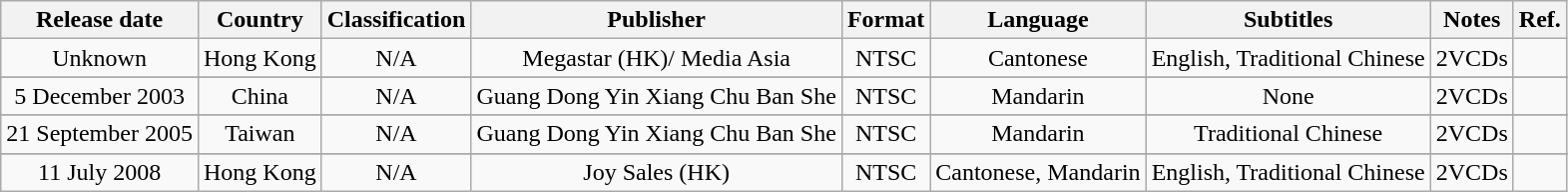<table class="wikitable">
<tr>
<th>Release date</th>
<th>Country</th>
<th>Classification</th>
<th>Publisher</th>
<th>Format</th>
<th>Language</th>
<th>Subtitles</th>
<th>Notes</th>
<th>Ref.</th>
</tr>
<tr style="text-align:center;">
<td>Unknown</td>
<td>Hong Kong</td>
<td>N/A</td>
<td>Megastar (HK)/ Media Asia</td>
<td>NTSC</td>
<td>Cantonese</td>
<td>English, Traditional Chinese</td>
<td>2VCDs</td>
<td></td>
</tr>
<tr>
</tr>
<tr style="text-align:center;">
<td>5 December 2003</td>
<td>China</td>
<td>N/A</td>
<td>Guang Dong Yin Xiang Chu Ban She</td>
<td>NTSC</td>
<td>Mandarin</td>
<td>None</td>
<td>2VCDs</td>
<td></td>
</tr>
<tr>
</tr>
<tr style="text-align:center;">
<td>21 September 2005</td>
<td>Taiwan</td>
<td>N/A</td>
<td>Guang Dong Yin Xiang Chu Ban She</td>
<td>NTSC</td>
<td>Mandarin</td>
<td>Traditional Chinese</td>
<td>2VCDs</td>
<td></td>
</tr>
<tr>
</tr>
<tr style="text-align:center;">
<td>11 July 2008</td>
<td>Hong Kong</td>
<td>N/A</td>
<td>Joy Sales (HK)</td>
<td>NTSC</td>
<td>Cantonese, Mandarin</td>
<td>English, Traditional Chinese</td>
<td>2VCDs</td>
<td></td>
</tr>
</table>
